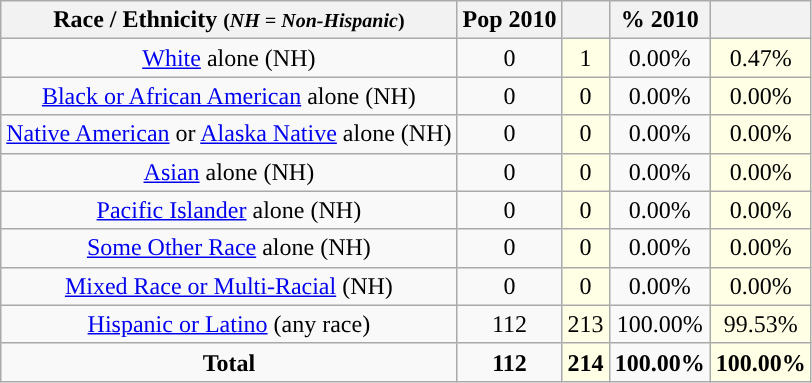<table class="wikitable" style="text-align:center;">
<tr>
<th>Race / Ethnicity <small>(<em>NH = Non-Hispanic</em>)</small></th>
<th>Pop 2010</th>
<th></th>
<th>% 2010</th>
<th></th>
</tr>
<tr>
<td><a href='#'>White</a> alone (NH)</td>
<td>0</td>
<td style='background: #ffffe6;'>1</td>
<td>0.00%</td>
<td style='background: #ffffe6;'>0.47%</td>
</tr>
<tr>
<td><a href='#'>Black or African American</a> alone (NH)</td>
<td>0</td>
<td style='background: #ffffe6;'>0</td>
<td>0.00%</td>
<td style='background: #ffffe6;'>0.00%</td>
</tr>
<tr>
<td><a href='#'>Native American</a> or <a href='#'>Alaska Native</a> alone (NH)</td>
<td>0</td>
<td style='background: #ffffe6;'>0</td>
<td>0.00%</td>
<td style='background: #ffffe6;'>0.00%</td>
</tr>
<tr>
<td><a href='#'>Asian</a> alone (NH)</td>
<td>0</td>
<td style='background: #ffffe6;'>0</td>
<td>0.00%</td>
<td style='background: #ffffe6;'>0.00%</td>
</tr>
<tr>
<td><a href='#'>Pacific Islander</a> alone (NH)</td>
<td>0</td>
<td style='background: #ffffe6;'>0</td>
<td>0.00%</td>
<td style='background: #ffffe6;'>0.00%</td>
</tr>
<tr>
<td><a href='#'>Some Other Race</a> alone (NH)</td>
<td>0</td>
<td style='background: #ffffe6;'>0</td>
<td>0.00%</td>
<td style='background: #ffffe6;'>0.00%</td>
</tr>
<tr>
<td><a href='#'>Mixed Race or Multi-Racial</a> (NH)</td>
<td>0</td>
<td style='background: #ffffe6;'>0</td>
<td>0.00%</td>
<td style='background: #ffffe6;'>0.00%</td>
</tr>
<tr>
<td><a href='#'>Hispanic or Latino</a> (any race)</td>
<td>112</td>
<td style='background: #ffffe6;'>213</td>
<td>100.00%</td>
<td style='background: #ffffe6;'>99.53%</td>
</tr>
<tr>
<td><strong>Total</strong></td>
<td><strong>112</strong></td>
<td style='background: #ffffe6;'><strong>214</strong></td>
<td><strong>100.00%</strong></td>
<td style='background: #ffffe6;'><strong>100.00%</strong></td>
</tr>
</table>
